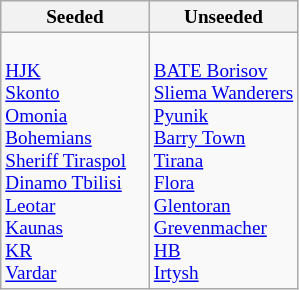<table class="wikitable" border="1" style="font-size:80%">
<tr>
<th>Seeded</th>
<th>Unseeded</th>
</tr>
<tr>
<td width=50% valign=top><br> <a href='#'>HJK</a> <br>
 <a href='#'>Skonto</a><br>
 <a href='#'>Omonia</a><br>
 <a href='#'>Bohemians</a><br>
 <a href='#'>Sheriff Tiraspol</a><br>
 <a href='#'>Dinamo Tbilisi</a><br>
 <a href='#'>Leotar</a> <br>
 <a href='#'>Kaunas</a> <br>
 <a href='#'>KR</a> <br>
 <a href='#'>Vardar</a></td>
<td width=50% valign=top><br> <a href='#'>BATE Borisov</a><br>
 <a href='#'>Sliema Wanderers</a><br>
 <a href='#'>Pyunik</a><br>
 <a href='#'>Barry Town</a><br>
 <a href='#'>Tirana</a><br>
 <a href='#'>Flora</a><br>
 <a href='#'>Glentoran</a><br>
 <a href='#'>Grevenmacher</a><br>
 <a href='#'>HB</a> <br>
 <a href='#'>Irtysh</a></td>
</tr>
</table>
